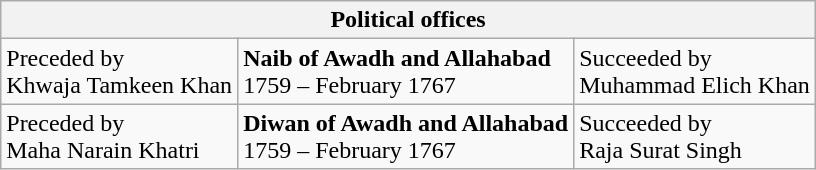<table class="wikitable">
<tr>
<th colspan="3">Political offices</th>
</tr>
<tr>
<td rowspan="1">Preceded by<br>Khwaja Tamkeen Khan</td>
<td rowspan="1"><strong>Naib of Awadh and Allahabad</strong><br>1759 – February 1767</td>
<td rowspan="1">Succeeded by<br>Muhammad Elich Khan</td>
</tr>
<tr>
<td rowspan="1">Preceded by<br>Maha Narain Khatri</td>
<td rowspan="1"><strong>Diwan of Awadh and Allahabad</strong><br>1759 – February 1767</td>
<td rowspan="1">Succeeded by<br>Raja Surat Singh</td>
</tr>
</table>
